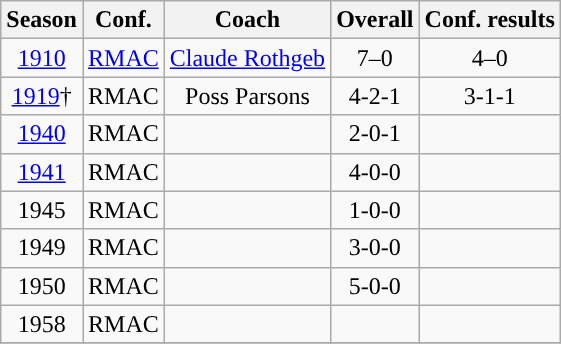<table class="wikitable" style="text-align:center">
<tr>
<th width=px>Season</th>
<th width=px>Conf.</th>
<th width=px>Coach</th>
<th width=px>Overall</th>
<th width=px>Conf. results</th>
</tr>
<tr>
<td><a href='#'>1910</a></td>
<td><a href='#'>RMAC</a></td>
<td><a href='#'>Claude Rothgeb</a></td>
<td>7–0</td>
<td>4–0</td>
</tr>
<tr>
<td><a href='#'>1919</a>†</td>
<td>RMAC</td>
<td>Poss Parsons</td>
<td>4-2-1</td>
<td>3-1-1</td>
</tr>
<tr>
<td><a href='#'>1940</a></td>
<td>RMAC</td>
<td></td>
<td>2-0-1</td>
<td></td>
</tr>
<tr>
<td><a href='#'>1941</a></td>
<td>RMAC</td>
<td></td>
<td>4-0-0</td>
<td></td>
</tr>
<tr>
<td>1945</td>
<td>RMAC</td>
<td></td>
<td>1-0-0</td>
<td></td>
</tr>
<tr>
<td>1949</td>
<td>RMAC</td>
<td></td>
<td>3-0-0</td>
<td></td>
</tr>
<tr>
<td>1950</td>
<td>RMAC</td>
<td></td>
<td>5-0-0</td>
<td></td>
</tr>
<tr>
<td>1958</td>
<td>RMAC</td>
<td></td>
<td></td>
<td></td>
</tr>
<tr>
</tr>
</table>
